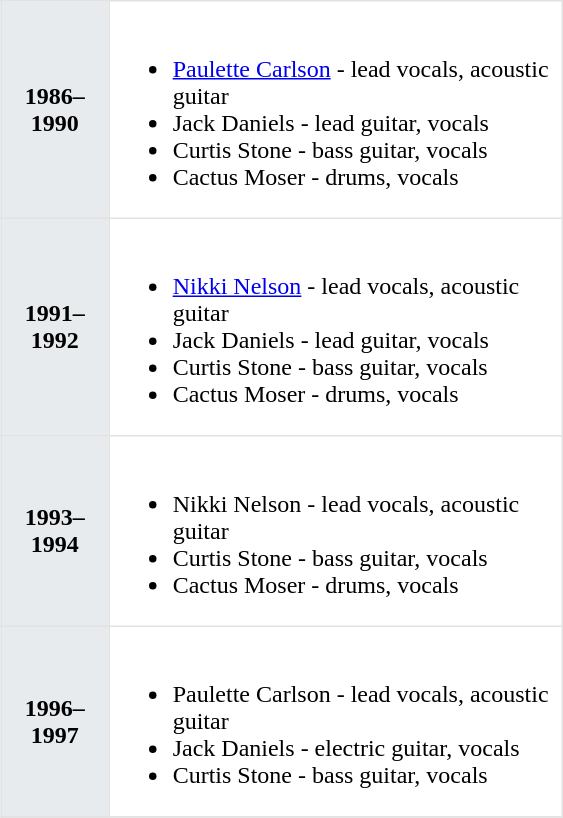<table class="toccolours"  border=1 cellpadding=2 cellspacing=0 style="width: 375px; margin: 0 0 1em 1em; border-collapse: collapse; border: 1px solid #E2E2E2;margin:auto;">
<tr>
<th bgcolor="#E7EBEE">1986–1990</th>
<td><br><ul><li><a href='#'>Paulette Carlson</a> - lead vocals, acoustic guitar</li><li>Jack Daniels - lead guitar, vocals</li><li>Curtis Stone - bass guitar, vocals</li><li>Cactus Moser - drums, vocals</li></ul></td>
</tr>
<tr>
<th bgcolor="#E7EBEE">1991–1992</th>
<td><br><ul><li><a href='#'>Nikki Nelson</a> - lead vocals, acoustic guitar</li><li>Jack Daniels - lead guitar, vocals</li><li>Curtis Stone - bass guitar, vocals</li><li>Cactus Moser - drums, vocals</li></ul></td>
</tr>
<tr>
<th bgcolor="#E7EBEE">1993–1994</th>
<td><br><ul><li>Nikki Nelson - lead vocals, acoustic guitar</li><li>Curtis Stone - bass guitar, vocals</li><li>Cactus Moser - drums, vocals</li></ul></td>
</tr>
<tr>
<th bgcolor="#E7EBEE">1996–1997</th>
<td><br><ul><li>Paulette Carlson - lead vocals, acoustic guitar</li><li>Jack Daniels - electric guitar, vocals</li><li>Curtis Stone - bass guitar, vocals</li></ul></td>
</tr>
<tr>
</tr>
<tr>
</tr>
</table>
